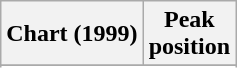<table class="wikitable sortable plainrowheaders" style="text-align:center">
<tr>
<th scope="col">Chart (1999)</th>
<th scope="col">Peak<br>position</th>
</tr>
<tr>
</tr>
<tr>
</tr>
<tr>
</tr>
<tr>
</tr>
</table>
